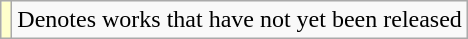<table class="wikitable">
<tr>
<td style="background:#FFFFCC;"></td>
<td>Denotes works that have not yet been released</td>
</tr>
</table>
